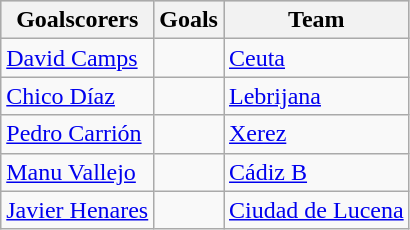<table class="wikitable sortable" class="wikitable">
<tr style="background:#ccc; text-align:center;">
<th>Goalscorers</th>
<th>Goals</th>
<th>Team</th>
</tr>
<tr>
<td> <a href='#'>David Camps</a></td>
<td></td>
<td><a href='#'>Ceuta</a></td>
</tr>
<tr>
<td> <a href='#'>Chico Díaz</a></td>
<td></td>
<td><a href='#'>Lebrijana</a></td>
</tr>
<tr>
<td> <a href='#'>Pedro Carrión</a></td>
<td></td>
<td><a href='#'>Xerez</a></td>
</tr>
<tr>
<td> <a href='#'>Manu Vallejo</a></td>
<td></td>
<td><a href='#'>Cádiz B</a></td>
</tr>
<tr>
<td> <a href='#'>Javier Henares</a></td>
<td></td>
<td><a href='#'>Ciudad de Lucena</a></td>
</tr>
</table>
